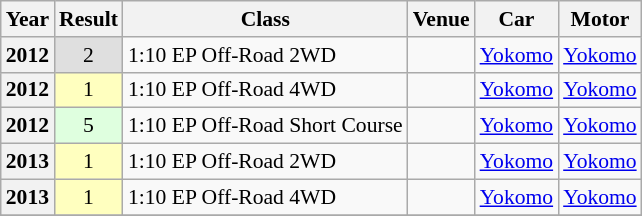<table class="wikitable" style="font-size: 90%">
<tr>
<th>Year</th>
<th>Result</th>
<th>Class</th>
<th>Venue</th>
<th>Car</th>
<th>Motor</th>
</tr>
<tr>
<th>2012</th>
<td align=center style="background:#DFDFDF;">2</td>
<td>1:10 EP Off-Road 2WD</td>
<td></td>
<td><a href='#'>Yokomo</a></td>
<td><a href='#'>Yokomo</a></td>
</tr>
<tr>
<th>2012</th>
<td align=center style="background:#FFFFBF;">1</td>
<td>1:10 EP Off-Road 4WD</td>
<td></td>
<td><a href='#'>Yokomo</a></td>
<td><a href='#'>Yokomo</a></td>
</tr>
<tr>
<th>2012</th>
<td align=center style="background:#DFFFDF;">5</td>
<td>1:10 EP Off-Road Short Course</td>
<td></td>
<td><a href='#'>Yokomo</a></td>
<td><a href='#'>Yokomo</a></td>
</tr>
<tr>
<th>2013</th>
<td align=center style="background:#FFFFBF;">1</td>
<td>1:10 EP Off-Road 2WD</td>
<td></td>
<td><a href='#'>Yokomo</a></td>
<td><a href='#'>Yokomo</a></td>
</tr>
<tr>
<th>2013</th>
<td align=center style="background:#FFFFBF;">1</td>
<td>1:10 EP Off-Road 4WD</td>
<td></td>
<td><a href='#'>Yokomo</a></td>
<td><a href='#'>Yokomo</a></td>
</tr>
<tr>
</tr>
</table>
